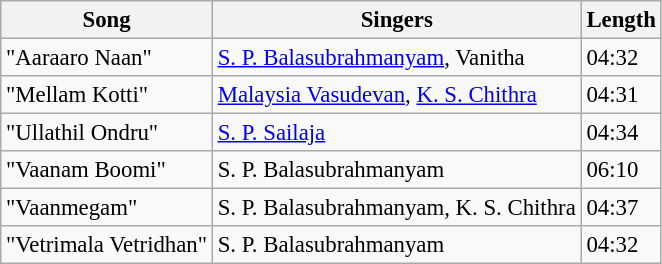<table class="wikitable" style="font-size:95%;">
<tr>
<th>Song</th>
<th>Singers</th>
<th>Length</th>
</tr>
<tr>
<td>"Aaraaro Naan"</td>
<td><a href='#'>S. P. Balasubrahmanyam</a>, Vanitha</td>
<td>04:32</td>
</tr>
<tr>
<td>"Mellam Kotti"</td>
<td><a href='#'>Malaysia Vasudevan</a>, <a href='#'>K. S. Chithra</a></td>
<td>04:31</td>
</tr>
<tr>
<td>"Ullathil Ondru"</td>
<td><a href='#'>S. P. Sailaja</a></td>
<td>04:34</td>
</tr>
<tr>
<td>"Vaanam Boomi"</td>
<td>S. P. Balasubrahmanyam</td>
<td>06:10</td>
</tr>
<tr>
<td>"Vaanmegam"</td>
<td>S. P. Balasubrahmanyam, K. S. Chithra</td>
<td>04:37</td>
</tr>
<tr>
<td>"Vetrimala Vetridhan"</td>
<td>S. P. Balasubrahmanyam</td>
<td>04:32</td>
</tr>
</table>
